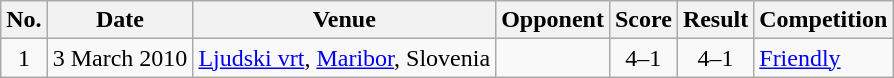<table class="wikitable sortable">
<tr>
<th scope="col">No.</th>
<th scope="col">Date</th>
<th scope="col">Venue</th>
<th scope="col">Opponent</th>
<th scope="col">Score</th>
<th scope="col">Result</th>
<th scope="col">Competition</th>
</tr>
<tr>
<td align=center>1</td>
<td>3 March 2010</td>
<td><a href='#'>Ljudski vrt</a>, <a href='#'>Maribor</a>, Slovenia</td>
<td></td>
<td align=center>4–1</td>
<td align=center>4–1</td>
<td><a href='#'>Friendly</a></td>
</tr>
</table>
